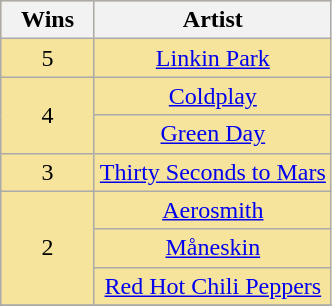<table class="wikitable" rowspan=2 style="text-align: center; background: #f6e39c">
<tr>
<th scope="col" width="55">Wins</th>
<th scope="col">Artist</th>
</tr>
<tr>
<td style="text-align:center">5</td>
<td><a href='#'>Linkin Park</a></td>
</tr>
<tr>
<td rowspan=2 style="text-align:center">4</td>
<td><a href='#'>Coldplay</a></td>
</tr>
<tr>
<td><a href='#'>Green Day</a></td>
</tr>
<tr>
<td style="text-align:center">3</td>
<td><a href='#'>Thirty Seconds to Mars</a></td>
</tr>
<tr>
<td rowspan="3" style="text-align:center">2</td>
<td><a href='#'>Aerosmith</a></td>
</tr>
<tr>
<td><a href='#'>Måneskin</a></td>
</tr>
<tr>
<td><a href='#'>Red Hot Chili Peppers</a></td>
</tr>
<tr>
</tr>
</table>
